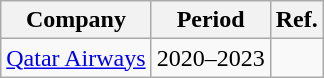<table class="wikitable">
<tr>
<th>Company</th>
<th>Period</th>
<th>Ref.</th>
</tr>
<tr>
<td><a href='#'>Qatar Airways</a></td>
<td>2020–2023</td>
<td></td>
</tr>
</table>
